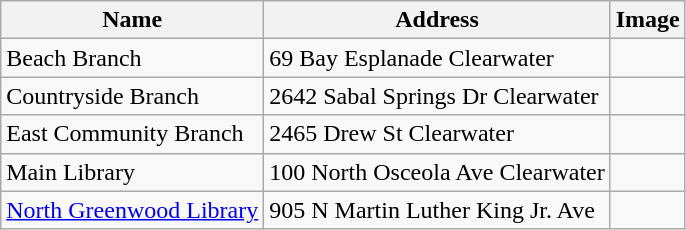<table class="wikitable">
<tr>
<th>Name</th>
<th>Address</th>
<th>Image</th>
</tr>
<tr>
<td>Beach Branch</td>
<td>69 Bay Esplanade Clearwater</td>
<td></td>
</tr>
<tr>
<td>Countryside Branch</td>
<td>2642 Sabal Springs Dr Clearwater</td>
<td></td>
</tr>
<tr>
<td>East Community Branch</td>
<td>2465 Drew St Clearwater</td>
<td></td>
</tr>
<tr>
<td>Main Library</td>
<td>100 North Osceola Ave Clearwater</td>
<td (727) 562-4970></td>
</tr>
<tr>
<td><a href='#'>North Greenwood Library</a></td>
<td>905 N Martin Luther King Jr. Ave</td>
<td></td>
</tr>
</table>
